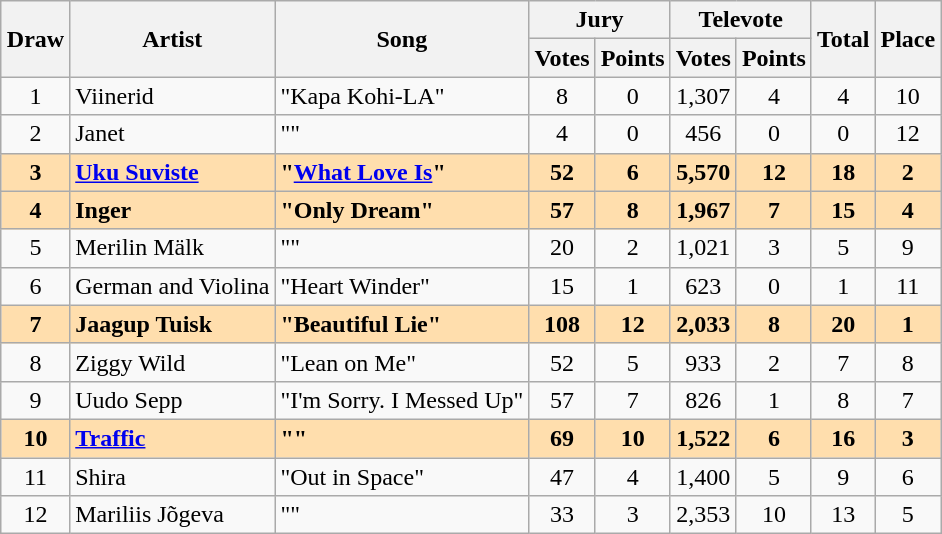<table class="sortable wikitable" style="margin: 1em auto 1em auto; text-align:center;">
<tr>
<th rowspan="2">Draw</th>
<th rowspan="2">Artist</th>
<th rowspan="2">Song</th>
<th colspan="2">Jury</th>
<th colspan="2">Televote</th>
<th rowspan="2">Total</th>
<th rowspan="2">Place</th>
</tr>
<tr>
<th>Votes</th>
<th>Points</th>
<th>Votes</th>
<th>Points</th>
</tr>
<tr>
<td>1</td>
<td align="left">Viinerid</td>
<td align="left">"Kapa Kohi-LA"</td>
<td>8</td>
<td>0</td>
<td>1,307</td>
<td>4</td>
<td>4</td>
<td>10</td>
</tr>
<tr>
<td>2</td>
<td align="left">Janet</td>
<td align="left">""</td>
<td>4</td>
<td>0</td>
<td>456</td>
<td>0</td>
<td>0</td>
<td>12</td>
</tr>
<tr style="font-weight:bold; background:navajowhite;">
<td>3</td>
<td align="left"><a href='#'>Uku Suviste</a></td>
<td align="left">"<a href='#'>What Love Is</a>"</td>
<td>52</td>
<td>6</td>
<td>5,570</td>
<td>12</td>
<td>18</td>
<td>2</td>
</tr>
<tr style="font-weight:bold; background:navajowhite;">
<td>4</td>
<td align="left">Inger</td>
<td align="left">"Only Dream"</td>
<td>57</td>
<td>8</td>
<td>1,967</td>
<td>7</td>
<td>15</td>
<td>4</td>
</tr>
<tr>
<td>5</td>
<td align="left">Merilin Mälk</td>
<td align="left">""</td>
<td>20</td>
<td>2</td>
<td>1,021</td>
<td>3</td>
<td>5</td>
<td>9</td>
</tr>
<tr>
<td>6</td>
<td align="left">German and Violina</td>
<td align="left">"Heart Winder"</td>
<td>15</td>
<td>1</td>
<td>623</td>
<td>0</td>
<td>1</td>
<td>11</td>
</tr>
<tr style="font-weight:bold; background:navajowhite;">
<td>7</td>
<td align="left">Jaagup Tuisk</td>
<td align="left">"Beautiful Lie"</td>
<td>108</td>
<td>12</td>
<td>2,033</td>
<td>8</td>
<td>20</td>
<td>1</td>
</tr>
<tr>
<td>8</td>
<td align="left">Ziggy Wild</td>
<td align="left">"Lean on Me"</td>
<td>52</td>
<td>5</td>
<td>933</td>
<td>2</td>
<td>7</td>
<td>8</td>
</tr>
<tr>
<td>9</td>
<td align="left">Uudo Sepp</td>
<td align="left">"I'm Sorry. I Messed Up"</td>
<td>57</td>
<td>7</td>
<td>826</td>
<td>1</td>
<td>8</td>
<td>7</td>
</tr>
<tr style="font-weight:bold; background:navajowhite;">
<td>10</td>
<td align="left"><a href='#'>Traffic</a></td>
<td align="left">""</td>
<td>69</td>
<td>10</td>
<td>1,522</td>
<td>6</td>
<td>16</td>
<td>3</td>
</tr>
<tr>
<td>11</td>
<td align="left">Shira</td>
<td align="left">"Out in Space"</td>
<td>47</td>
<td>4</td>
<td>1,400</td>
<td>5</td>
<td>9</td>
<td>6</td>
</tr>
<tr>
<td>12</td>
<td align="left">Mariliis Jõgeva</td>
<td align="left">""</td>
<td>33</td>
<td>3</td>
<td>2,353</td>
<td>10</td>
<td>13</td>
<td>5</td>
</tr>
</table>
